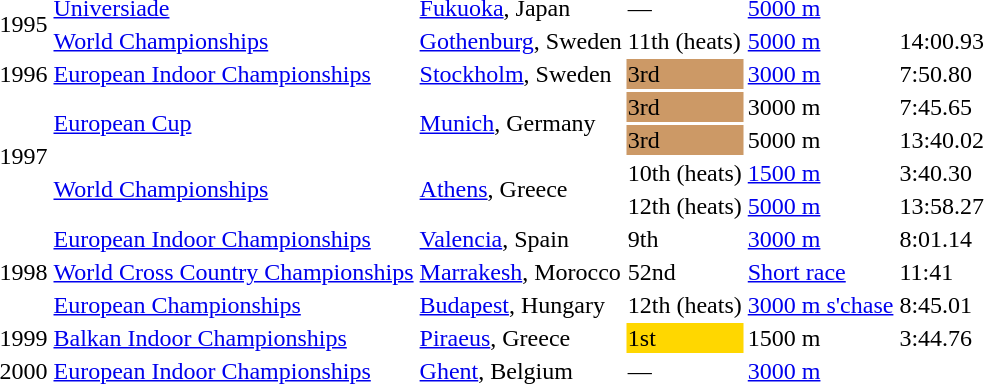<table>
<tr>
<td rowspan=2>1995</td>
<td><a href='#'>Universiade</a></td>
<td><a href='#'>Fukuoka</a>, Japan</td>
<td>—</td>
<td><a href='#'>5000 m</a></td>
<td></td>
</tr>
<tr>
<td><a href='#'>World Championships</a></td>
<td><a href='#'>Gothenburg</a>, Sweden</td>
<td>11th (heats)</td>
<td><a href='#'>5000 m</a></td>
<td>14:00.93</td>
</tr>
<tr>
<td>1996</td>
<td><a href='#'>European Indoor Championships</a></td>
<td><a href='#'>Stockholm</a>, Sweden</td>
<td bgcolor=cc9966>3rd</td>
<td><a href='#'>3000 m</a></td>
<td>7:50.80</td>
</tr>
<tr>
<td rowspan=4>1997</td>
<td rowspan=2><a href='#'>European Cup</a></td>
<td rowspan=2><a href='#'>Munich</a>, Germany</td>
<td bgcolor=cc9966>3rd</td>
<td>3000 m</td>
<td>7:45.65</td>
</tr>
<tr>
<td bgcolor=cc9966>3rd</td>
<td>5000 m</td>
<td>13:40.02</td>
</tr>
<tr>
<td rowspan=2><a href='#'>World Championships</a></td>
<td rowspan=2><a href='#'>Athens</a>, Greece</td>
<td>10th (heats)</td>
<td><a href='#'>1500 m</a></td>
<td>3:40.30</td>
</tr>
<tr>
<td>12th (heats)</td>
<td><a href='#'>5000 m</a></td>
<td>13:58.27</td>
</tr>
<tr>
<td rowspan=3>1998</td>
<td><a href='#'>European Indoor Championships</a></td>
<td><a href='#'>Valencia</a>, Spain</td>
<td>9th</td>
<td><a href='#'>3000 m</a></td>
<td>8:01.14</td>
</tr>
<tr>
<td><a href='#'>World Cross Country Championships</a></td>
<td><a href='#'>Marrakesh</a>, Morocco</td>
<td>52nd</td>
<td><a href='#'>Short race</a></td>
<td>11:41</td>
</tr>
<tr>
<td><a href='#'>European Championships</a></td>
<td><a href='#'>Budapest</a>, Hungary</td>
<td>12th (heats)</td>
<td><a href='#'>3000 m s'chase</a></td>
<td>8:45.01</td>
</tr>
<tr>
<td>1999</td>
<td><a href='#'>Balkan Indoor Championships</a></td>
<td><a href='#'>Piraeus</a>, Greece</td>
<td bgcolor=gold>1st</td>
<td>1500 m</td>
<td>3:44.76</td>
</tr>
<tr>
<td>2000</td>
<td><a href='#'>European Indoor Championships</a></td>
<td><a href='#'>Ghent</a>, Belgium</td>
<td>—</td>
<td><a href='#'>3000 m</a></td>
<td></td>
</tr>
</table>
